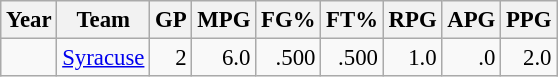<table class="wikitable sortable" style="font-size:95%; text-align:right;">
<tr>
<th>Year</th>
<th>Team</th>
<th>GP</th>
<th>MPG</th>
<th>FG%</th>
<th>FT%</th>
<th>RPG</th>
<th>APG</th>
<th>PPG</th>
</tr>
<tr>
<td style="text-align:left;"></td>
<td style="text-align:left;"><a href='#'>Syracuse</a></td>
<td>2</td>
<td>6.0</td>
<td>.500</td>
<td>.500</td>
<td>1.0</td>
<td>.0</td>
<td>2.0</td>
</tr>
</table>
